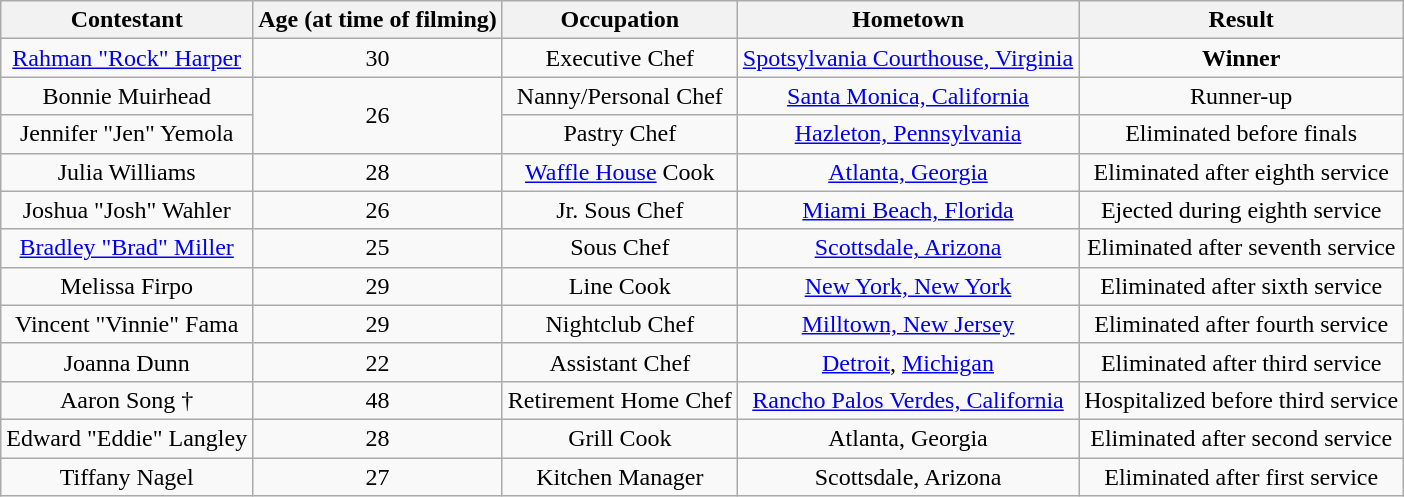<table class="wikitable sortable" style=text-align:center>
<tr>
<th>Contestant</th>
<th>Age (at time of filming)</th>
<th>Occupation</th>
<th>Hometown</th>
<th>Result</th>
</tr>
<tr>
<td><a href='#'>Rahman "Rock" Harper</a></td>
<td>30</td>
<td>Executive Chef</td>
<td><a href='#'>Spotsylvania Courthouse, Virginia</a></td>
<td><strong>Winner</strong></td>
</tr>
<tr>
<td>Bonnie Muirhead</td>
<td rowspan="2">26</td>
<td>Nanny/Personal Chef</td>
<td><a href='#'>Santa Monica, California</a></td>
<td>Runner-up</td>
</tr>
<tr>
<td>Jennifer "Jen" Yemola</td>
<td>Pastry Chef</td>
<td><a href='#'>Hazleton, Pennsylvania</a></td>
<td>Eliminated before finals</td>
</tr>
<tr>
<td>Julia Williams</td>
<td>28</td>
<td><a href='#'>Waffle House</a> Cook</td>
<td><a href='#'>Atlanta, Georgia</a></td>
<td>Eliminated after eighth service</td>
</tr>
<tr>
<td>Joshua "Josh" Wahler</td>
<td>26</td>
<td>Jr. Sous Chef</td>
<td><a href='#'>Miami Beach, Florida</a></td>
<td>Ejected during eighth service</td>
</tr>
<tr>
<td><a href='#'>Bradley "Brad" Miller</a></td>
<td>25</td>
<td>Sous Chef</td>
<td><a href='#'>Scottsdale, Arizona</a></td>
<td>Eliminated after seventh service</td>
</tr>
<tr>
<td>Melissa Firpo</td>
<td>29</td>
<td>Line Cook</td>
<td><a href='#'>New York, New York</a></td>
<td>Eliminated after sixth service</td>
</tr>
<tr>
<td>Vincent "Vinnie" Fama</td>
<td>29</td>
<td>Nightclub Chef</td>
<td><a href='#'>Milltown, New Jersey</a></td>
<td>Eliminated after fourth service</td>
</tr>
<tr>
<td>Joanna Dunn</td>
<td>22</td>
<td>Assistant Chef</td>
<td><a href='#'>Detroit</a>, <a href='#'>Michigan</a></td>
<td>Eliminated after third service</td>
</tr>
<tr>
<td>Aaron Song †</td>
<td>48</td>
<td>Retirement Home Chef</td>
<td><a href='#'>Rancho Palos Verdes, California</a></td>
<td>Hospitalized before third service</td>
</tr>
<tr>
<td>Edward "Eddie" Langley</td>
<td>28</td>
<td>Grill Cook</td>
<td>Atlanta, Georgia</td>
<td>Eliminated after second service</td>
</tr>
<tr>
<td>Tiffany Nagel</td>
<td>27</td>
<td>Kitchen Manager</td>
<td>Scottsdale, Arizona</td>
<td>Eliminated after first service</td>
</tr>
</table>
